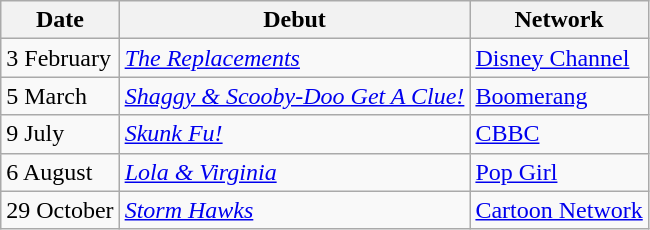<table class="wikitable">
<tr>
<th>Date</th>
<th>Debut</th>
<th>Network</th>
</tr>
<tr>
<td>3 February</td>
<td><em><a href='#'>The Replacements</a></em></td>
<td><a href='#'>Disney Channel</a></td>
</tr>
<tr>
<td>5 March</td>
<td><em><a href='#'>Shaggy & Scooby-Doo Get A Clue!</a></em></td>
<td><a href='#'>Boomerang</a></td>
</tr>
<tr>
<td>9 July</td>
<td><em><a href='#'>Skunk Fu!</a></em></td>
<td><a href='#'>CBBC</a></td>
</tr>
<tr>
<td>6 August</td>
<td><em><a href='#'>Lola & Virginia</a></em></td>
<td><a href='#'>Pop Girl</a></td>
</tr>
<tr>
<td>29 October</td>
<td><em><a href='#'>Storm Hawks</a></em></td>
<td><a href='#'>Cartoon Network</a></td>
</tr>
</table>
